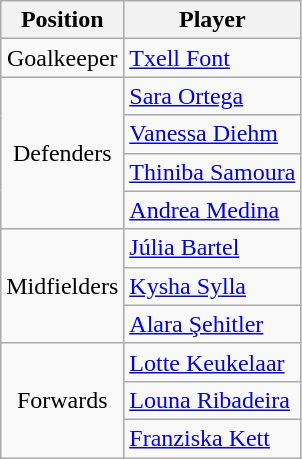<table class="wikitable" style="text-align:center">
<tr>
<th>Position</th>
<th>Player</th>
</tr>
<tr>
<td>Goalkeeper</td>
<td align=left> <a href='#'>Txell Font</a></td>
</tr>
<tr>
<td rowspan=4>Defenders</td>
<td align=left> <a href='#'>Sara Ortega</a></td>
</tr>
<tr>
<td align=left> <a href='#'>Vanessa Diehm</a></td>
</tr>
<tr>
<td align=left> <a href='#'>Thiniba Samoura</a></td>
</tr>
<tr>
<td align=left> <a href='#'>Andrea Medina</a></td>
</tr>
<tr>
<td rowspan=3>Midfielders</td>
<td align=left> <a href='#'>Júlia Bartel</a></td>
</tr>
<tr>
<td align=left> <a href='#'>Kysha Sylla</a></td>
</tr>
<tr>
<td align=left> <a href='#'>Alara Şehitler</a></td>
</tr>
<tr>
<td rowspan=3>Forwards</td>
<td align=left> <a href='#'>Lotte Keukelaar</a></td>
</tr>
<tr>
<td align=left> <a href='#'>Louna Ribadeira</a></td>
</tr>
<tr>
<td align=left> <a href='#'>Franziska Kett</a></td>
</tr>
</table>
